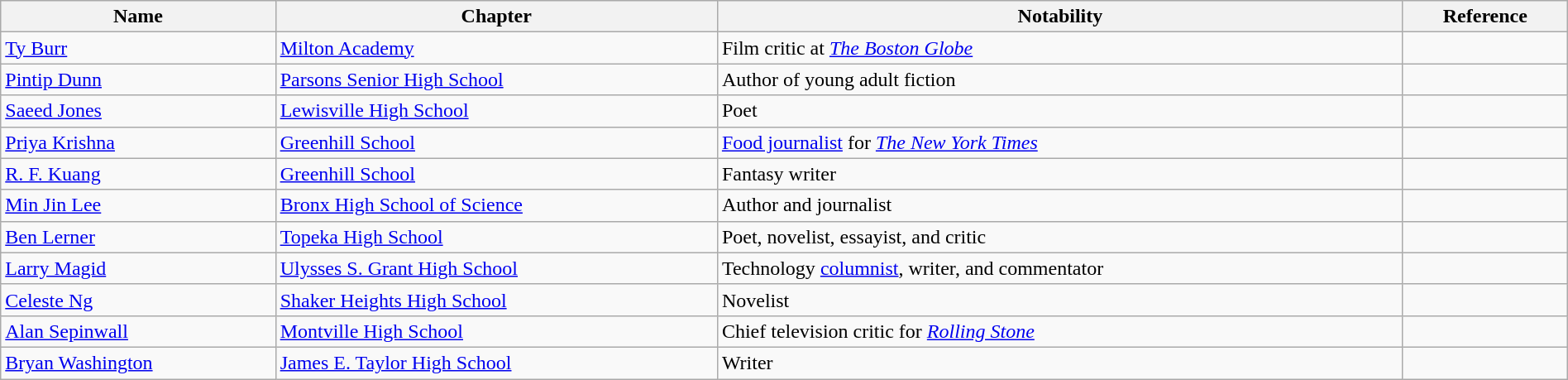<table class="wikitable sortable" style="width:100%;">
<tr>
<th>Name</th>
<th>Chapter</th>
<th>Notability</th>
<th>Reference</th>
</tr>
<tr>
<td><a href='#'>Ty Burr</a></td>
<td><a href='#'>Milton Academy</a></td>
<td>Film critic at <em><a href='#'>The Boston Globe</a></em></td>
<td></td>
</tr>
<tr>
<td><a href='#'>Pintip Dunn</a></td>
<td><a href='#'>Parsons Senior High School</a></td>
<td>Author of young adult fiction</td>
<td></td>
</tr>
<tr>
<td><a href='#'>Saeed Jones</a></td>
<td><a href='#'>Lewisville High School</a></td>
<td>Poet</td>
<td></td>
</tr>
<tr>
<td><a href='#'>Priya Krishna</a></td>
<td><a href='#'>Greenhill School</a></td>
<td><a href='#'>Food journalist</a> for <em><a href='#'>The New York Times</a></em></td>
<td></td>
</tr>
<tr>
<td><a href='#'>R. F. Kuang</a></td>
<td><a href='#'>Greenhill School</a></td>
<td>Fantasy writer</td>
<td></td>
</tr>
<tr>
<td><a href='#'>Min Jin Lee</a></td>
<td><a href='#'>Bronx High School of Science</a></td>
<td>Author and journalist</td>
<td></td>
</tr>
<tr>
<td><a href='#'>Ben Lerner</a></td>
<td><a href='#'>Topeka High School</a></td>
<td>Poet, novelist, essayist, and critic</td>
<td></td>
</tr>
<tr>
<td><a href='#'>Larry Magid</a></td>
<td><a href='#'>Ulysses S. Grant High School</a></td>
<td>Technology <a href='#'>columnist</a>, writer, and commentator</td>
<td></td>
</tr>
<tr>
<td><a href='#'>Celeste Ng</a></td>
<td><a href='#'>Shaker Heights High School</a></td>
<td>Novelist</td>
<td></td>
</tr>
<tr>
<td><a href='#'>Alan Sepinwall</a></td>
<td><a href='#'>Montville High School</a></td>
<td>Chief television critic for <em><a href='#'>Rolling Stone</a></em></td>
<td></td>
</tr>
<tr>
<td><a href='#'>Bryan Washington</a></td>
<td><a href='#'>James E. Taylor High School</a></td>
<td>Writer</td>
<td></td>
</tr>
</table>
